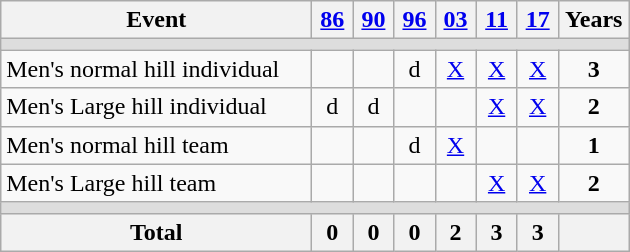<table class="wikitable" style="text-align:center">
<tr>
<th width="200">Event</th>
<th width=20><a href='#'>86</a></th>
<th width=20><a href='#'>90</a></th>
<th width=20><a href='#'>96</a></th>
<th width=20><a href='#'>03</a></th>
<th width=20><a href='#'>11</a></th>
<th width=20><a href='#'>17</a></th>
<th width=40>Years</th>
</tr>
<tr bgcolor=#DDDDDD>
<td colspan=8></td>
</tr>
<tr>
<td align=left>Men's normal hill individual</td>
<td></td>
<td></td>
<td>d</td>
<td><a href='#'>X</a></td>
<td><a href='#'>X</a></td>
<td><a href='#'>X</a></td>
<td><strong>3</strong></td>
</tr>
<tr>
<td align=left>Men's Large hill individual</td>
<td>d</td>
<td>d</td>
<td></td>
<td></td>
<td><a href='#'>X</a></td>
<td><a href='#'>X</a></td>
<td><strong>2</strong></td>
</tr>
<tr>
<td align=left>Men's normal hill team</td>
<td></td>
<td></td>
<td>d</td>
<td><a href='#'>X</a></td>
<td></td>
<td></td>
<td><strong>1</strong></td>
</tr>
<tr>
<td align=left>Men's Large hill team</td>
<td></td>
<td></td>
<td></td>
<td></td>
<td><a href='#'>X</a></td>
<td><a href='#'>X</a></td>
<td><strong>2</strong></td>
</tr>
<tr bgcolor=#DDDDDD>
<td colspan=8></td>
</tr>
<tr>
<th>Total</th>
<th>0</th>
<th>0</th>
<th>0</th>
<th>2</th>
<th>3</th>
<th>3</th>
<th></th>
</tr>
</table>
